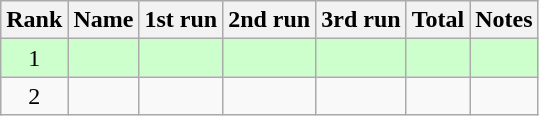<table class="sortable wikitable" style="text-align:center;">
<tr>
<th>Rank</th>
<th>Name</th>
<th>1st run</th>
<th>2nd run</th>
<th>3rd run</th>
<th>Total</th>
<th>Notes</th>
</tr>
<tr style="background:#cfc;">
<td>1</td>
<td align=left></td>
<td></td>
<td></td>
<td></td>
<td></td>
<td></td>
</tr>
<tr>
<td>2</td>
<td align=left></td>
<td></td>
<td></td>
<td></td>
<td></td>
<td></td>
</tr>
</table>
